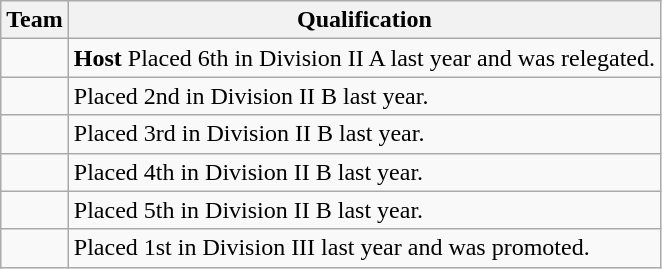<table class="wikitable">
<tr>
<th>Team</th>
<th>Qualification</th>
</tr>
<tr>
<td></td>
<td><strong>Host</strong> Placed 6th in Division II A last year and was relegated.</td>
</tr>
<tr>
<td></td>
<td>Placed 2nd in Division II B last year.</td>
</tr>
<tr>
<td></td>
<td>Placed 3rd in Division II B last year.</td>
</tr>
<tr>
<td></td>
<td>Placed 4th in Division II B last year.</td>
</tr>
<tr>
<td></td>
<td>Placed 5th in Division II B last year.</td>
</tr>
<tr>
<td></td>
<td>Placed 1st in Division III last year and was promoted.</td>
</tr>
</table>
